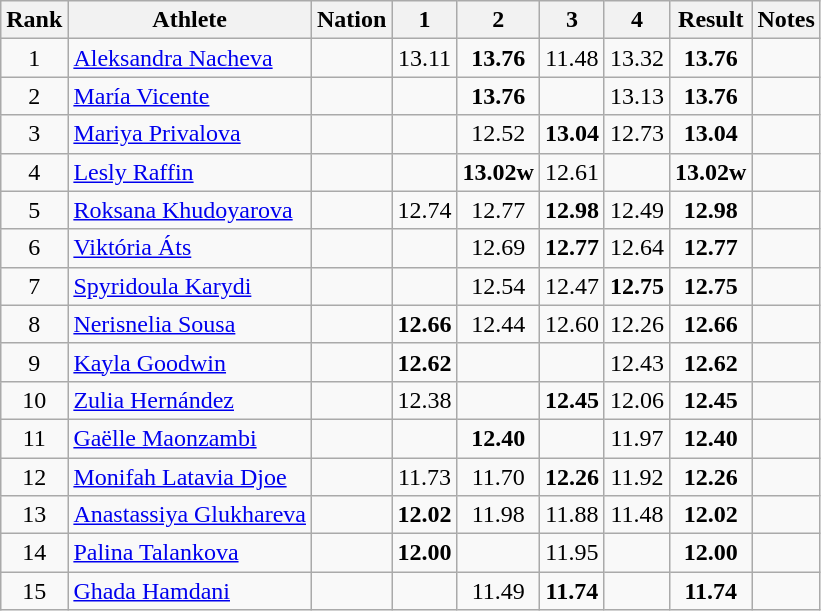<table class="wikitable sortable" style="text-align:center">
<tr>
<th>Rank</th>
<th>Athlete</th>
<th>Nation</th>
<th>1</th>
<th>2</th>
<th>3</th>
<th>4</th>
<th>Result</th>
<th>Notes</th>
</tr>
<tr>
<td>1</td>
<td align=left><a href='#'>Aleksandra Nacheva</a></td>
<td align=left></td>
<td>13.11</td>
<td><strong>13.76</strong></td>
<td>11.48</td>
<td>13.32</td>
<td><strong>13.76</strong></td>
<td></td>
</tr>
<tr>
<td>2</td>
<td align=left><a href='#'>María Vicente</a></td>
<td align=left></td>
<td></td>
<td><strong>13.76</strong></td>
<td></td>
<td>13.13</td>
<td><strong>13.76</strong></td>
<td></td>
</tr>
<tr>
<td>3</td>
<td align=left><a href='#'>Mariya Privalova</a></td>
<td align=left></td>
<td></td>
<td>12.52</td>
<td><strong>13.04</strong></td>
<td>12.73</td>
<td><strong>13.04</strong></td>
<td></td>
</tr>
<tr>
<td>4</td>
<td align=left><a href='#'>Lesly Raffin</a></td>
<td align=left></td>
<td></td>
<td><strong>13.02w</strong></td>
<td>12.61</td>
<td></td>
<td><strong>13.02w</strong></td>
<td></td>
</tr>
<tr>
<td>5</td>
<td align=left><a href='#'>Roksana Khudoyarova</a></td>
<td align=left></td>
<td>12.74</td>
<td>12.77</td>
<td><strong>12.98</strong></td>
<td>12.49</td>
<td><strong>12.98</strong></td>
<td></td>
</tr>
<tr>
<td>6</td>
<td align=left><a href='#'>Viktória Áts</a></td>
<td align=left></td>
<td></td>
<td>12.69</td>
<td><strong>12.77</strong></td>
<td>12.64</td>
<td><strong>12.77</strong></td>
<td></td>
</tr>
<tr>
<td>7</td>
<td align=left><a href='#'>Spyridoula Karydi</a></td>
<td align=left></td>
<td></td>
<td>12.54</td>
<td>12.47</td>
<td><strong>12.75</strong></td>
<td><strong>12.75</strong></td>
<td></td>
</tr>
<tr>
<td>8</td>
<td align=left><a href='#'>Nerisnelia Sousa</a></td>
<td align=left></td>
<td><strong>12.66</strong></td>
<td>12.44</td>
<td>12.60</td>
<td>12.26</td>
<td><strong>12.66</strong></td>
<td></td>
</tr>
<tr>
<td>9</td>
<td align=left><a href='#'>Kayla Goodwin</a></td>
<td align=left></td>
<td><strong>12.62</strong></td>
<td></td>
<td></td>
<td>12.43</td>
<td><strong>12.62</strong></td>
<td></td>
</tr>
<tr>
<td>10</td>
<td align=left><a href='#'>Zulia Hernández</a></td>
<td align=left></td>
<td>12.38</td>
<td></td>
<td><strong>12.45</strong></td>
<td>12.06</td>
<td><strong>12.45</strong></td>
<td></td>
</tr>
<tr>
<td>11</td>
<td align=left><a href='#'>Gaëlle Maonzambi</a></td>
<td align=left></td>
<td></td>
<td><strong>12.40</strong></td>
<td></td>
<td>11.97</td>
<td><strong>12.40</strong></td>
<td></td>
</tr>
<tr>
<td>12</td>
<td align=left><a href='#'>Monifah Latavia Djoe</a></td>
<td align=left></td>
<td>11.73</td>
<td>11.70</td>
<td><strong>12.26</strong></td>
<td>11.92</td>
<td><strong>12.26</strong></td>
<td></td>
</tr>
<tr>
<td>13</td>
<td align=left><a href='#'>Anastassiya Glukhareva</a></td>
<td align=left></td>
<td><strong>12.02</strong></td>
<td>11.98</td>
<td>11.88</td>
<td>11.48</td>
<td><strong>12.02</strong></td>
<td></td>
</tr>
<tr>
<td>14</td>
<td align=left><a href='#'>Palina Talankova</a></td>
<td align=left></td>
<td><strong>12.00</strong></td>
<td></td>
<td>11.95</td>
<td></td>
<td><strong>12.00</strong></td>
<td></td>
</tr>
<tr>
<td>15</td>
<td align=left><a href='#'>Ghada Hamdani</a></td>
<td align=left></td>
<td></td>
<td>11.49</td>
<td><strong>11.74</strong></td>
<td></td>
<td><strong>11.74</strong></td>
<td></td>
</tr>
</table>
